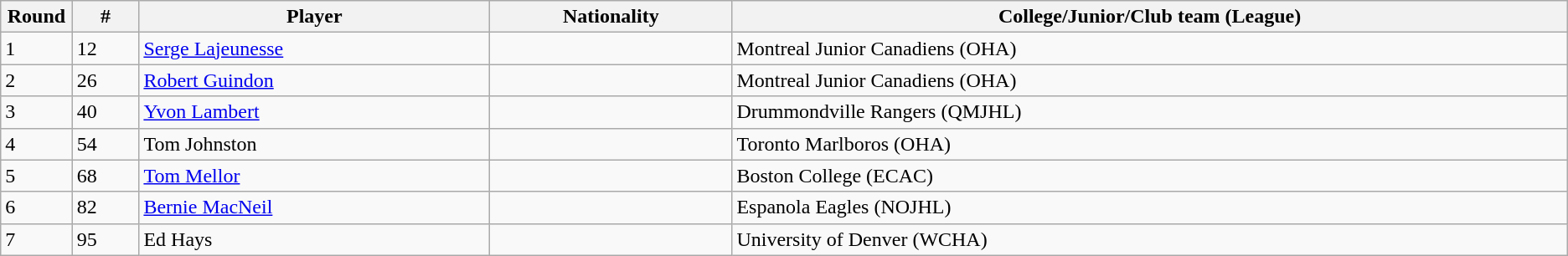<table class="wikitable">
<tr align="center">
<th bgcolor="#DDDDFF" width="4.0%">Round</th>
<th bgcolor="#DDDDFF" width="4.0%">#</th>
<th bgcolor="#DDDDFF" width="21.0%">Player</th>
<th bgcolor="#DDDDFF" width="14.5%">Nationality</th>
<th bgcolor="#DDDDFF" width="50.0%">College/Junior/Club team (League)</th>
</tr>
<tr>
<td>1</td>
<td>12</td>
<td><a href='#'>Serge Lajeunesse</a></td>
<td></td>
<td>Montreal Junior Canadiens (OHA)</td>
</tr>
<tr>
<td>2</td>
<td>26</td>
<td><a href='#'>Robert Guindon</a></td>
<td></td>
<td>Montreal Junior Canadiens (OHA)</td>
</tr>
<tr>
<td>3</td>
<td>40</td>
<td><a href='#'>Yvon Lambert</a></td>
<td></td>
<td>Drummondville Rangers (QMJHL)</td>
</tr>
<tr>
<td>4</td>
<td>54</td>
<td>Tom Johnston</td>
<td></td>
<td>Toronto Marlboros (OHA)</td>
</tr>
<tr>
<td>5</td>
<td>68</td>
<td><a href='#'>Tom Mellor</a></td>
<td></td>
<td>Boston College (ECAC)</td>
</tr>
<tr>
<td>6</td>
<td>82</td>
<td><a href='#'>Bernie MacNeil</a></td>
<td></td>
<td>Espanola Eagles (NOJHL)</td>
</tr>
<tr>
<td>7</td>
<td>95</td>
<td>Ed Hays</td>
<td></td>
<td>University of Denver (WCHA)</td>
</tr>
</table>
